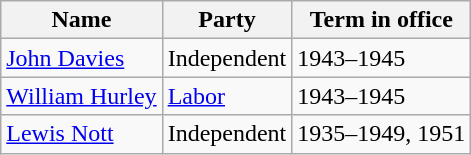<table class="wikitable sortable">
<tr>
<th><strong>Name</strong></th>
<th><strong>Party</strong></th>
<th><strong>Term in office</strong></th>
</tr>
<tr>
<td><a href='#'>John Davies</a></td>
<td>Independent</td>
<td>1943–1945</td>
</tr>
<tr>
<td><a href='#'>William Hurley</a></td>
<td><a href='#'>Labor</a></td>
<td>1943–1945</td>
</tr>
<tr>
<td><a href='#'>Lewis Nott</a></td>
<td>Independent</td>
<td>1935–1949, 1951</td>
</tr>
</table>
